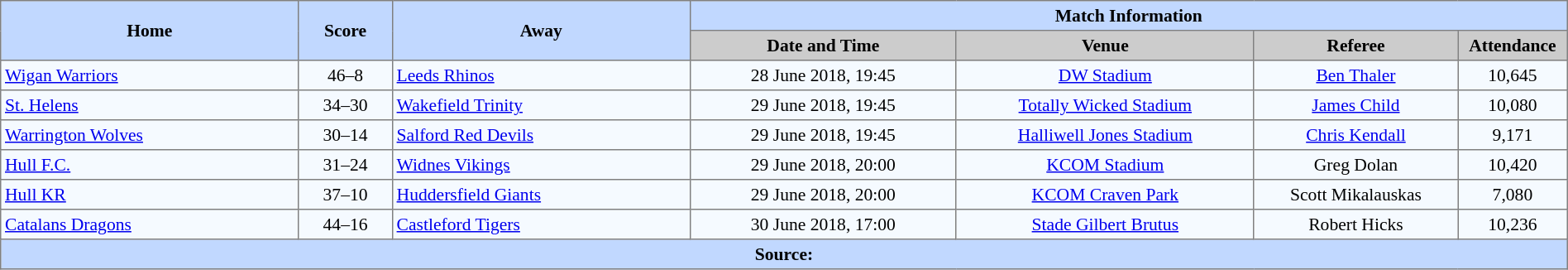<table border=1 style="border-collapse:collapse; font-size:90%; text-align:center;" cellpadding=3 cellspacing=0 width=100%>
<tr bgcolor=#C1D8FF>
<th rowspan=2 width=19%>Home</th>
<th rowspan=2 width=6%>Score</th>
<th rowspan=2 width=19%>Away</th>
<th colspan=4>Match Information</th>
</tr>
<tr bgcolor=#CCCCCC>
<th width=17%>Date and Time</th>
<th width=19%>Venue</th>
<th width=13%>Referee</th>
<th width=7%>Attendance</th>
</tr>
<tr bgcolor=#F5FAFF>
<td align=left> <a href='#'>Wigan Warriors</a></td>
<td>46–8</td>
<td align=left> <a href='#'>Leeds Rhinos</a></td>
<td>28 June 2018, 19:45</td>
<td><a href='#'>DW Stadium</a></td>
<td><a href='#'>Ben Thaler</a></td>
<td>10,645</td>
</tr>
<tr bgcolor=#F5FAFF>
<td align=left> <a href='#'>St. Helens</a></td>
<td>34–30</td>
<td align=left> <a href='#'>Wakefield Trinity</a></td>
<td>29 June 2018, 19:45</td>
<td><a href='#'>Totally Wicked Stadium</a></td>
<td><a href='#'>James Child</a></td>
<td>10,080</td>
</tr>
<tr bgcolor=#F5FAFF>
<td align=left> <a href='#'>Warrington Wolves</a></td>
<td>30–14</td>
<td align=left> <a href='#'>Salford Red Devils</a></td>
<td>29 June 2018, 19:45</td>
<td><a href='#'>Halliwell Jones Stadium</a></td>
<td><a href='#'>Chris Kendall</a></td>
<td>9,171</td>
</tr>
<tr bgcolor=#F5FAFF>
<td align=left> <a href='#'>Hull F.C.</a></td>
<td>31–24</td>
<td align=left> <a href='#'>Widnes Vikings</a></td>
<td>29 June 2018, 20:00</td>
<td><a href='#'>KCOM Stadium</a></td>
<td>Greg Dolan</td>
<td>10,420</td>
</tr>
<tr bgcolor=#F5FAFF>
<td align=left> <a href='#'>Hull KR</a></td>
<td>37–10</td>
<td align=left> <a href='#'>Huddersfield Giants</a></td>
<td>29 June 2018, 20:00</td>
<td><a href='#'>KCOM Craven Park</a></td>
<td>Scott Mikalauskas</td>
<td>7,080</td>
</tr>
<tr bgcolor=#F5FAFF>
<td align=left> <a href='#'>Catalans Dragons</a></td>
<td>44–16</td>
<td align=left> <a href='#'>Castleford Tigers</a></td>
<td>30 June 2018, 17:00</td>
<td><a href='#'>Stade Gilbert Brutus</a></td>
<td>Robert Hicks</td>
<td>10,236</td>
</tr>
<tr style="background:#c1d8ff;">
<th colspan=7>Source:</th>
</tr>
</table>
